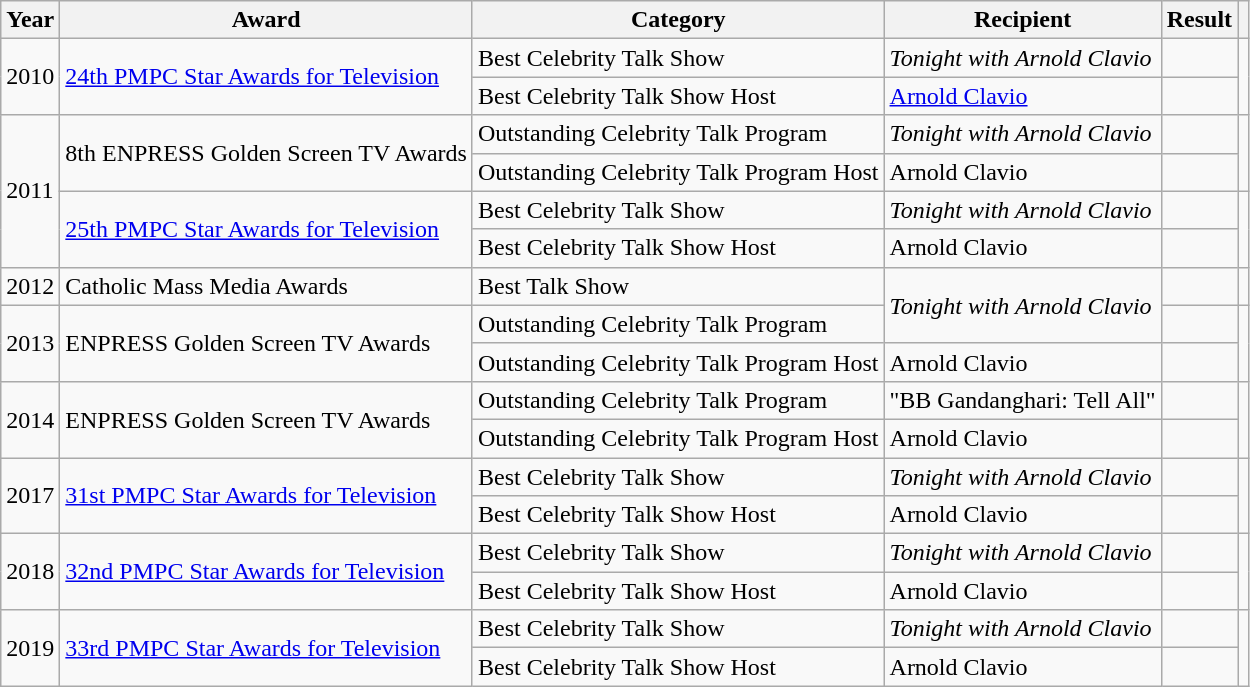<table class="wikitable">
<tr>
<th>Year</th>
<th>Award</th>
<th>Category</th>
<th>Recipient</th>
<th>Result</th>
<th></th>
</tr>
<tr>
<td rowspan=2>2010</td>
<td rowspan=2><a href='#'>24th PMPC Star Awards for Television</a></td>
<td>Best Celebrity Talk Show</td>
<td><em>Tonight with Arnold Clavio</em></td>
<td></td>
<td rowspan=2></td>
</tr>
<tr>
<td>Best Celebrity Talk Show Host</td>
<td><a href='#'>Arnold Clavio</a></td>
<td></td>
</tr>
<tr>
<td rowspan=4>2011</td>
<td rowspan=2>8th ENPRESS Golden Screen TV Awards</td>
<td>Outstanding Celebrity Talk Program</td>
<td><em>Tonight with Arnold Clavio</em></td>
<td></td>
<td rowspan=2></td>
</tr>
<tr>
<td>Outstanding Celebrity Talk Program Host</td>
<td>Arnold Clavio</td>
<td></td>
</tr>
<tr>
<td rowspan=2><a href='#'>25th PMPC Star Awards for Television</a></td>
<td>Best Celebrity Talk Show</td>
<td><em>Tonight with Arnold Clavio</em></td>
<td></td>
<td rowspan=2></td>
</tr>
<tr>
<td>Best Celebrity Talk Show Host</td>
<td>Arnold Clavio</td>
<td></td>
</tr>
<tr>
<td>2012</td>
<td>Catholic Mass Media Awards</td>
<td>Best Talk Show</td>
<td rowspan=2><em>Tonight with Arnold Clavio</em></td>
<td></td>
<td></td>
</tr>
<tr>
<td rowspan=2>2013</td>
<td rowspan=2>ENPRESS Golden Screen TV Awards</td>
<td>Outstanding Celebrity Talk Program</td>
<td></td>
<td rowspan=2></td>
</tr>
<tr>
<td>Outstanding Celebrity Talk Program Host</td>
<td>Arnold Clavio</td>
<td></td>
</tr>
<tr>
<td rowspan=2>2014</td>
<td rowspan=2>ENPRESS Golden Screen TV Awards</td>
<td>Outstanding Celebrity Talk Program</td>
<td>"BB Gandanghari: Tell All"</td>
<td></td>
<td rowspan=2></td>
</tr>
<tr>
<td>Outstanding Celebrity Talk Program Host</td>
<td>Arnold Clavio</td>
<td></td>
</tr>
<tr>
<td rowspan=2>2017</td>
<td rowspan=2><a href='#'>31st PMPC Star Awards for Television</a></td>
<td>Best Celebrity Talk Show</td>
<td><em>Tonight with Arnold Clavio</em></td>
<td></td>
<td rowspan=2></td>
</tr>
<tr>
<td>Best Celebrity Talk Show Host</td>
<td>Arnold Clavio</td>
<td></td>
</tr>
<tr>
<td rowspan=2>2018</td>
<td rowspan=2><a href='#'>32nd PMPC Star Awards for Television</a></td>
<td>Best Celebrity Talk Show</td>
<td><em>Tonight with Arnold Clavio</em></td>
<td></td>
<td rowspan=2></td>
</tr>
<tr>
<td>Best Celebrity Talk Show Host</td>
<td>Arnold Clavio</td>
<td></td>
</tr>
<tr>
<td rowspan=2>2019</td>
<td rowspan=2><a href='#'>33rd PMPC Star Awards for Television</a></td>
<td>Best Celebrity Talk Show</td>
<td><em>Tonight with Arnold Clavio</em></td>
<td></td>
<td rowspan=2></td>
</tr>
<tr>
<td>Best Celebrity Talk Show Host</td>
<td>Arnold Clavio</td>
<td></td>
</tr>
</table>
